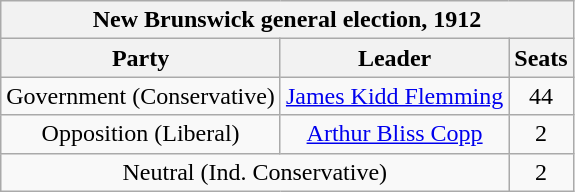<table class="wikitable" style="text-align:center">
<tr>
<th colspan=3>New Brunswick general election, 1912</th>
</tr>
<tr>
<th>Party</th>
<th>Leader</th>
<th>Seats</th>
</tr>
<tr>
<td>Government (Conservative)</td>
<td><a href='#'>James Kidd Flemming</a></td>
<td>44</td>
</tr>
<tr>
<td>Opposition (Liberal)</td>
<td><a href='#'>Arthur Bliss Copp</a></td>
<td>2</td>
</tr>
<tr>
<td colspan=2>Neutral (Ind. Conservative)</td>
<td>2</td>
</tr>
</table>
